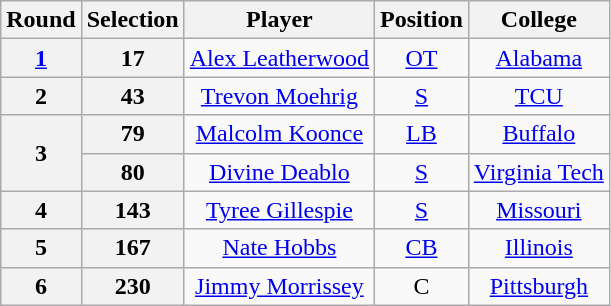<table class="wikitable" style="text-align:center">
<tr>
<th>Round</th>
<th>Selection</th>
<th>Player</th>
<th>Position</th>
<th>College</th>
</tr>
<tr>
<th><a href='#'>1</a></th>
<th>17</th>
<td><a href='#'>Alex Leatherwood</a></td>
<td><a href='#'>OT</a></td>
<td><a href='#'>Alabama</a></td>
</tr>
<tr>
<th>2</th>
<th>43</th>
<td><a href='#'>Trevon Moehrig</a></td>
<td><a href='#'>S</a></td>
<td><a href='#'>TCU</a></td>
</tr>
<tr>
<th rowspan="2">3</th>
<th>79</th>
<td><a href='#'>Malcolm Koonce</a></td>
<td><a href='#'>LB</a></td>
<td><a href='#'>Buffalo</a></td>
</tr>
<tr>
<th>80</th>
<td><a href='#'>Divine Deablo</a></td>
<td><a href='#'>S</a></td>
<td><a href='#'>Virginia Tech</a></td>
</tr>
<tr>
<th>4</th>
<th>143</th>
<td><a href='#'>Tyree Gillespie</a></td>
<td><a href='#'>S</a></td>
<td><a href='#'>Missouri</a></td>
</tr>
<tr>
<th>5</th>
<th>167</th>
<td><a href='#'>Nate Hobbs</a></td>
<td><a href='#'>CB</a></td>
<td><a href='#'>Illinois</a></td>
</tr>
<tr>
<th>6</th>
<th>230</th>
<td><a href='#'>Jimmy Morrissey</a></td>
<td Center>C</td>
<td><a href='#'>Pittsburgh</a></td>
</tr>
</table>
